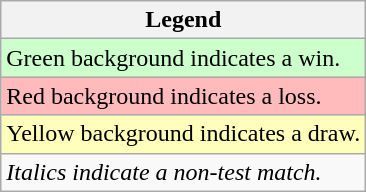<table class="wikitable">
<tr>
<th>Legend</th>
</tr>
<tr style="background:#cfc;">
<td>Green background indicates a win.</td>
</tr>
<tr style="background:#fbb">
<td>Red background indicates a loss.</td>
</tr>
<tr style="background:#ffb;">
<td>Yellow background indicates a draw.</td>
</tr>
<tr>
<td><em>Italics indicate a non-test match.</em></td>
</tr>
</table>
